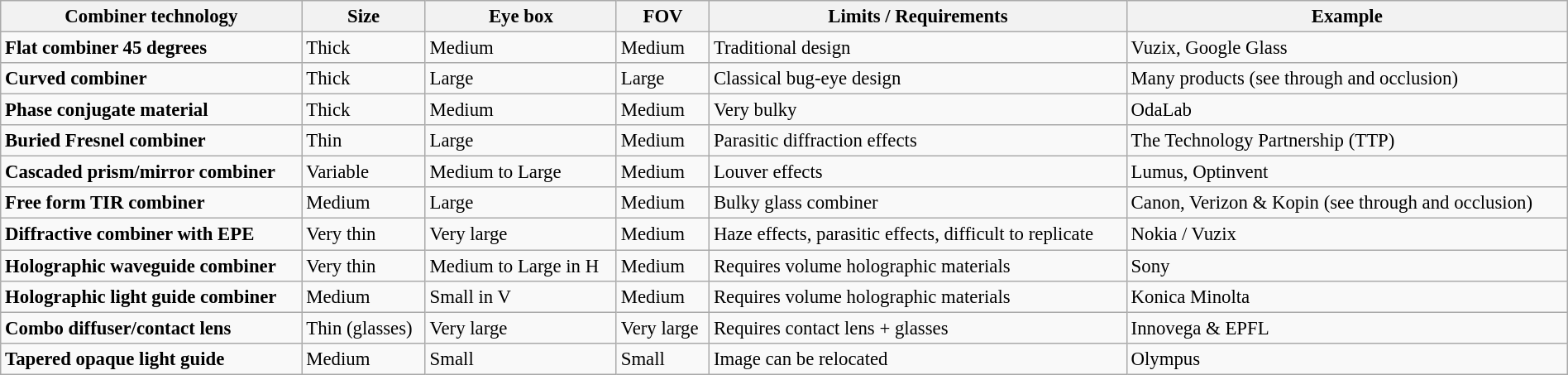<table class="wikitable sortable" style="width:100%; font-size:95%;">
<tr>
<th>Combiner technology</th>
<th>Size</th>
<th>Eye box</th>
<th>FOV</th>
<th>Limits / Requirements</th>
<th>Example</th>
</tr>
<tr>
<td><strong>Flat combiner 45 degrees</strong></td>
<td>Thick</td>
<td>Medium</td>
<td>Medium</td>
<td>Traditional design</td>
<td>Vuzix, Google Glass</td>
</tr>
<tr>
<td><strong>Curved combiner</strong></td>
<td>Thick</td>
<td>Large</td>
<td>Large</td>
<td>Classical bug-eye design</td>
<td>Many products (see through and occlusion)</td>
</tr>
<tr>
<td><strong>Phase conjugate material</strong></td>
<td>Thick</td>
<td>Medium</td>
<td>Medium</td>
<td>Very bulky</td>
<td>OdaLab</td>
</tr>
<tr>
<td><strong>Buried Fresnel combiner</strong></td>
<td>Thin</td>
<td>Large</td>
<td>Medium</td>
<td>Parasitic diffraction effects</td>
<td>The Technology Partnership (TTP)</td>
</tr>
<tr>
<td><strong>Cascaded prism/mirror combiner</strong></td>
<td>Variable</td>
<td>Medium to Large</td>
<td>Medium</td>
<td>Louver effects</td>
<td>Lumus, Optinvent</td>
</tr>
<tr>
<td><strong>Free form TIR combiner</strong></td>
<td>Medium</td>
<td>Large</td>
<td>Medium</td>
<td>Bulky glass combiner</td>
<td>Canon, Verizon & Kopin (see through and occlusion)</td>
</tr>
<tr>
<td><strong>Diffractive combiner with EPE</strong></td>
<td>Very thin</td>
<td>Very large</td>
<td>Medium</td>
<td>Haze effects, parasitic effects, difficult to replicate</td>
<td>Nokia / Vuzix</td>
</tr>
<tr>
<td><strong>Holographic waveguide combiner</strong></td>
<td>Very thin</td>
<td>Medium to Large in H</td>
<td>Medium</td>
<td>Requires volume holographic materials</td>
<td>Sony</td>
</tr>
<tr>
<td><strong>Holographic light guide combiner</strong></td>
<td>Medium</td>
<td>Small in V</td>
<td>Medium</td>
<td>Requires volume holographic materials</td>
<td>Konica Minolta</td>
</tr>
<tr>
<td><strong>Combo diffuser/contact lens</strong></td>
<td>Thin (glasses)</td>
<td>Very large</td>
<td>Very large</td>
<td>Requires contact lens + glasses</td>
<td>Innovega & EPFL</td>
</tr>
<tr>
<td><strong>Tapered opaque light guide</strong></td>
<td>Medium</td>
<td>Small</td>
<td>Small</td>
<td>Image can be relocated</td>
<td>Olympus</td>
</tr>
</table>
